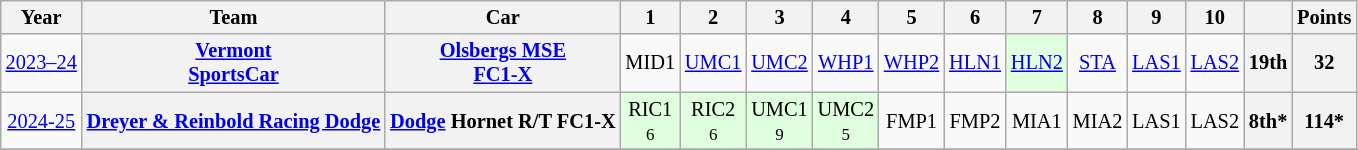<table class="wikitable" style="text-align:center; font-size:85%">
<tr>
<th>Year</th>
<th>Team</th>
<th>Car</th>
<th>1</th>
<th>2</th>
<th>3</th>
<th>4</th>
<th>5</th>
<th>6</th>
<th>7</th>
<th>8</th>
<th>9</th>
<th>10</th>
<th></th>
<th>Points</th>
</tr>
<tr>
<td nowrap=""><a href='#'>2023–24</a></td>
<th nowrap=""><a href='#'>Vermont<br> SportsCar</a></th>
<th nowrap=""><a href='#'>Olsbergs MSE<br>FC1-X</a></th>
<td>MID1</td>
<td><a href='#'>UMC1</a></td>
<td><a href='#'>UMC2</a></td>
<td><a href='#'>WHP1</a></td>
<td><a href='#'>WHP2</a></td>
<td><a href='#'>HLN1</a></td>
<td style="background:#DFFFDF;"><a href='#'>HLN2</a><br></td>
<td><a href='#'>STA</a></td>
<td><a href='#'>LAS1</a></td>
<td><a href='#'>LAS2</a></td>
<th>19th</th>
<th>32</th>
</tr>
<tr>
<td nowrap=""><a href='#'>2024-25</a></td>
<th nowrap=""><a href='#'>Dreyer & Reinbold Racing Dodge</a></th>
<th nowrap=""><a href='#'>Dodge</a> Hornet R/T FC1-X</th>
<td style="background:#DFFFDF;">RIC1<br><small>6</small></td>
<td style="background:#DFFFDF;">RIC2<br><small>6</small></td>
<td style="background:#DFFFDF;">UMC1<br><small>9</small></td>
<td style="background:#DFFFDF;">UMC2<br><small>5</small></td>
<td style="background:">FMP1<br></td>
<td style="background:">FMP2<br></td>
<td style="background:">MIA1<br></td>
<td style="background:">MIA2<br></td>
<td style="background:">LAS1<br></td>
<td style="background:">LAS2<br></td>
<th>8th*</th>
<th>114*</th>
</tr>
<tr>
</tr>
</table>
